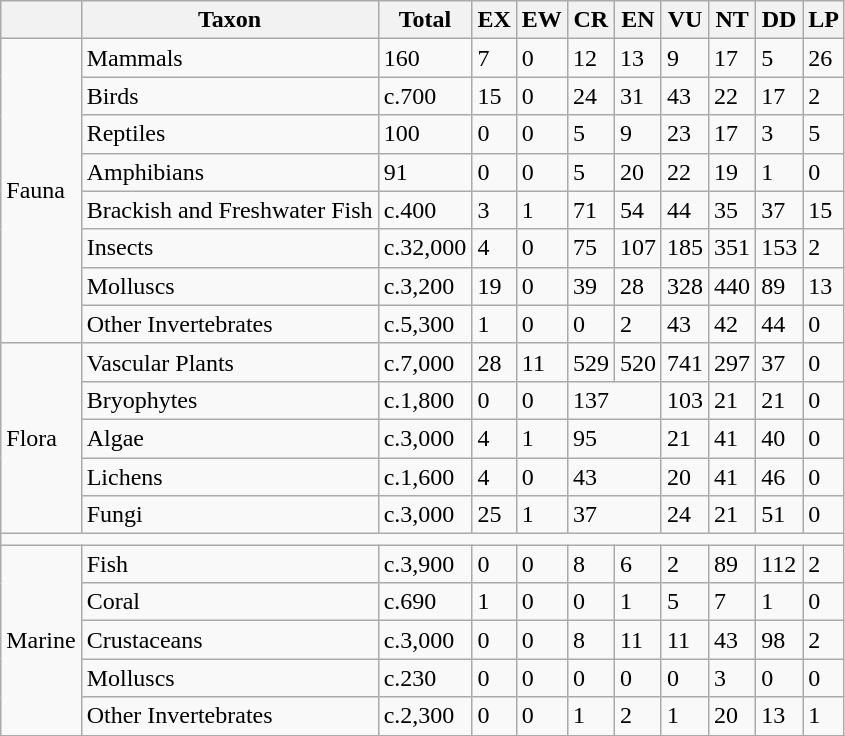<table class="wikitable">
<tr>
<th></th>
<th>Taxon</th>
<th>Total</th>
<th>EX</th>
<th>EW</th>
<th>CR</th>
<th>EN</th>
<th>VU</th>
<th>NT</th>
<th>DD</th>
<th>LP</th>
</tr>
<tr>
<td rowspan="8">Fauna</td>
<td>Mammals</td>
<td>160</td>
<td>7</td>
<td>0</td>
<td>12</td>
<td>13</td>
<td>9</td>
<td>17</td>
<td>5</td>
<td>26</td>
</tr>
<tr>
<td>Birds</td>
<td>c.700</td>
<td>15</td>
<td>0</td>
<td>24</td>
<td>31</td>
<td>43</td>
<td>22</td>
<td>17</td>
<td>2</td>
</tr>
<tr>
<td>Reptiles</td>
<td>100</td>
<td>0</td>
<td>0</td>
<td>5</td>
<td>9</td>
<td>23</td>
<td>17</td>
<td>3</td>
<td>5</td>
</tr>
<tr>
<td>Amphibians</td>
<td>91</td>
<td>0</td>
<td>0</td>
<td>5</td>
<td>20</td>
<td>22</td>
<td>19</td>
<td>1</td>
<td>0</td>
</tr>
<tr>
<td>Brackish and Freshwater Fish</td>
<td>c.400</td>
<td>3</td>
<td>1</td>
<td>71</td>
<td>54</td>
<td>44</td>
<td>35</td>
<td>37</td>
<td>15</td>
</tr>
<tr>
<td>Insects</td>
<td>c.32,000</td>
<td>4</td>
<td>0</td>
<td>75</td>
<td>107</td>
<td>185</td>
<td>351</td>
<td>153</td>
<td>2</td>
</tr>
<tr>
<td>Molluscs</td>
<td>c.3,200</td>
<td>19</td>
<td>0</td>
<td>39</td>
<td>28</td>
<td>328</td>
<td>440</td>
<td>89</td>
<td>13</td>
</tr>
<tr>
<td>Other Invertebrates</td>
<td>c.5,300</td>
<td>1</td>
<td>0</td>
<td>0</td>
<td>2</td>
<td>43</td>
<td>42</td>
<td>44</td>
<td>0</td>
</tr>
<tr>
<td rowspan="5">Flora</td>
<td>Vascular Plants</td>
<td>c.7,000</td>
<td>28</td>
<td>11</td>
<td>529</td>
<td>520</td>
<td>741</td>
<td>297</td>
<td>37</td>
<td>0</td>
</tr>
<tr>
<td>Bryophytes</td>
<td>c.1,800</td>
<td>0</td>
<td>0</td>
<td colspan="2">137</td>
<td>103</td>
<td>21</td>
<td>21</td>
<td>0</td>
</tr>
<tr>
<td>Algae</td>
<td>c.3,000</td>
<td>4</td>
<td>1</td>
<td colspan="2">95</td>
<td>21</td>
<td>41</td>
<td>40</td>
<td>0</td>
</tr>
<tr>
<td>Lichens</td>
<td>c.1,600</td>
<td>4</td>
<td>0</td>
<td colspan="2">43</td>
<td>20</td>
<td>41</td>
<td>46</td>
<td>0</td>
</tr>
<tr>
<td>Fungi</td>
<td>c.3,000</td>
<td>25</td>
<td>1</td>
<td colspan="2">37</td>
<td>24</td>
<td>21</td>
<td>51</td>
<td>0</td>
</tr>
<tr>
<td colspan="11"></td>
</tr>
<tr>
<td rowspan="5">Marine</td>
<td>Fish</td>
<td>c.3,900</td>
<td>0</td>
<td>0</td>
<td>8</td>
<td>6</td>
<td>2</td>
<td>89</td>
<td>112</td>
<td>2</td>
</tr>
<tr>
<td>Coral</td>
<td>c.690</td>
<td>1</td>
<td>0</td>
<td>0</td>
<td>1</td>
<td>5</td>
<td>7</td>
<td>1</td>
<td>0</td>
</tr>
<tr>
<td>Crustaceans</td>
<td>c.3,000</td>
<td>0</td>
<td>0</td>
<td>8</td>
<td>11</td>
<td>11</td>
<td>43</td>
<td>98</td>
<td>2</td>
</tr>
<tr>
<td>Molluscs</td>
<td>c.230</td>
<td>0</td>
<td>0</td>
<td>0</td>
<td>0</td>
<td>0</td>
<td>3</td>
<td>0</td>
<td>0</td>
</tr>
<tr>
<td>Other Invertebrates</td>
<td>c.2,300</td>
<td>0</td>
<td>0</td>
<td>1</td>
<td>2</td>
<td>1</td>
<td>20</td>
<td>13</td>
<td>1</td>
</tr>
<tr>
</tr>
</table>
